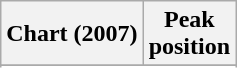<table class="wikitable plainrowheaders">
<tr>
<th>Chart (2007)</th>
<th>Peak<br>position</th>
</tr>
<tr>
</tr>
<tr>
</tr>
</table>
